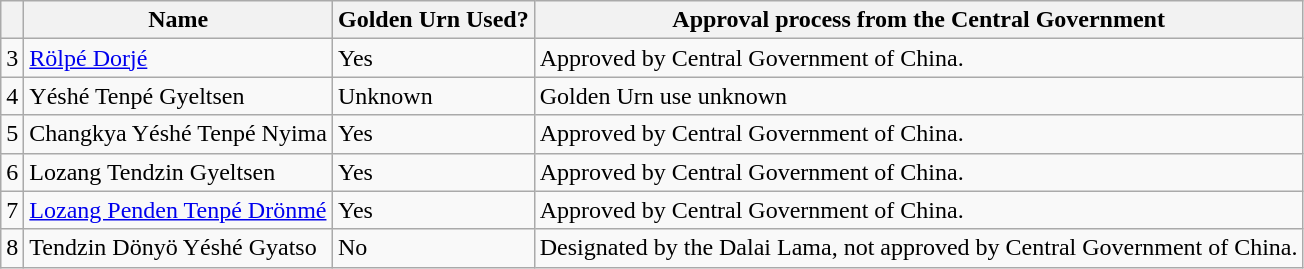<table class="wikitable">
<tr>
<th></th>
<th>Name</th>
<th>Golden Urn Used?</th>
<th>Approval process from the Central Government</th>
</tr>
<tr>
<td align="right">3</td>
<td><a href='#'>Rölpé Dorjé</a></td>
<td>Yes</td>
<td>Approved by Central Government of China.</td>
</tr>
<tr>
<td align="right">4</td>
<td>Yéshé Tenpé Gyeltsen</td>
<td>Unknown</td>
<td>Golden Urn use unknown</td>
</tr>
<tr>
<td>5</td>
<td>Changkya Yéshé Tenpé Nyima</td>
<td>Yes</td>
<td>Approved by Central Government of China.</td>
</tr>
<tr>
<td>6</td>
<td>Lozang Tendzin Gyeltsen</td>
<td>Yes</td>
<td>Approved by Central Government of China.</td>
</tr>
<tr>
<td>7</td>
<td><a href='#'>Lozang Penden Tenpé Drönmé</a></td>
<td>Yes</td>
<td>Approved by Central Government of China.</td>
</tr>
<tr>
<td>8</td>
<td>Tendzin Dönyö Yéshé Gyatso</td>
<td>No</td>
<td>Designated by the Dalai Lama, not approved by Central Government of China.</td>
</tr>
</table>
